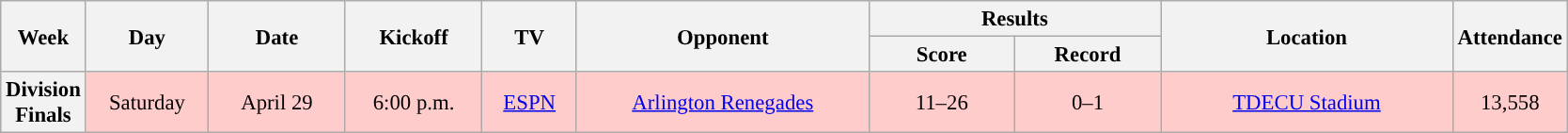<table class="wikitable" style="text-align:center; font-size: 95%;">
<tr>
<th rowspan="2" width="40">Week</th>
<th rowspan="2" width="80">Day</th>
<th rowspan="2" width="90">Date</th>
<th rowspan="2" width="90">Kickoff</th>
<th rowspan="2" width="60">TV</th>
<th rowspan="2" width="200">Opponent</th>
<th colspan="2" width="200">Results</th>
<th rowspan="2" width="200">Location</th>
<th rowspan="2">Attendance</th>
</tr>
<tr>
<th width="60">Score</th>
<th width="60">Record</th>
</tr>
<tr style="background:#ffcccc">
<th>Division Finals</th>
<td>Saturday</td>
<td>April 29</td>
<td>6:00 p.m.</td>
<td><a href='#'>ESPN</a></td>
<td><a href='#'>Arlington Renegades</a></td>
<td>11–26</td>
<td>0–1</td>
<td><a href='#'>TDECU Stadium</a></td>
<td>13,558</td>
</tr>
</table>
